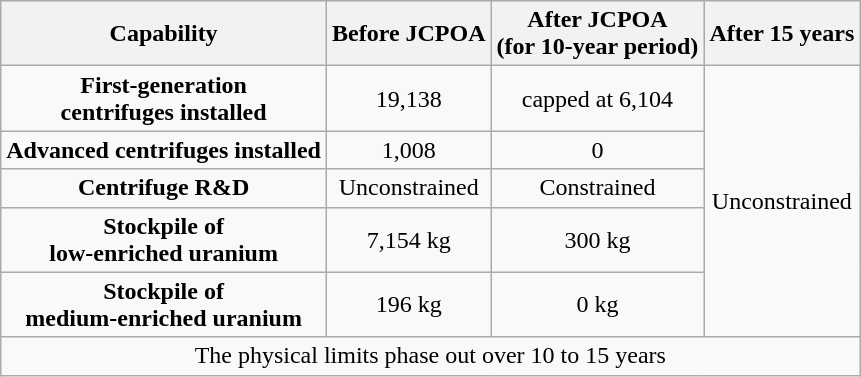<table class="wikitable" style="text-align:center;margin:0em;">
<tr>
<th>Capability</th>
<th>Before JCPOA</th>
<th>After JCPOA<br>(for 10-year period)</th>
<th>After 15 years</th>
</tr>
<tr>
<td><strong>First-generation<br>centrifuges installed</strong></td>
<td>19,138</td>
<td>capped at 6,104</td>
<td rowspan ="5">Unconstrained</td>
</tr>
<tr>
<td><strong>Advanced centrifuges installed</strong></td>
<td>1,008</td>
<td>0</td>
</tr>
<tr>
<td><strong>Centrifuge R&D</strong></td>
<td>Unconstrained</td>
<td>Constrained</td>
</tr>
<tr>
<td><strong>Stockpile of</strong><br><strong>low-enriched uranium</strong></td>
<td>7,154 kg</td>
<td>300 kg</td>
</tr>
<tr>
<td><strong>Stockpile of</strong><br><strong>medium-enriched uranium</strong></td>
<td>196 kg</td>
<td>0 kg</td>
</tr>
<tr>
<td colspan="4">The physical limits phase out over 10 to 15 years<br></td>
</tr>
</table>
